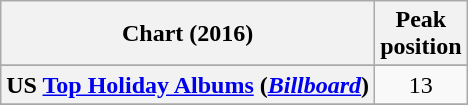<table class="wikitable sortable plainrowheaders">
<tr>
<th>Chart (2016)</th>
<th>Peak<br>position</th>
</tr>
<tr>
</tr>
<tr>
<th scope="row">US <a href='#'>Top Holiday Albums</a> (<em><a href='#'>Billboard</a></em>)</th>
<td align="center">13</td>
</tr>
<tr>
</tr>
</table>
